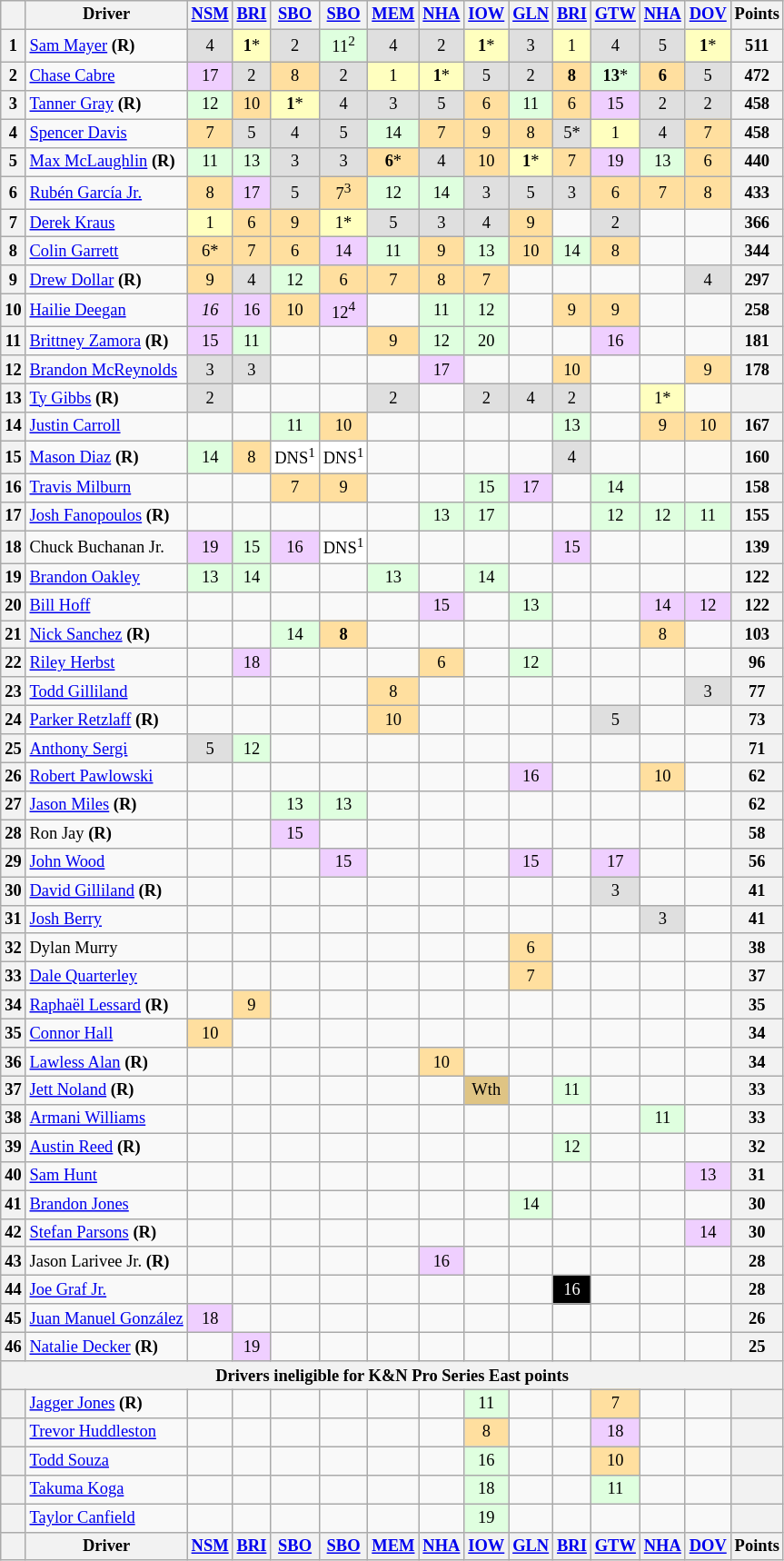<table class="wikitable" style="font-size:77%; text-align:center;">
<tr>
<th></th>
<th>Driver</th>
<th><a href='#'>NSM</a></th>
<th><a href='#'>BRI</a></th>
<th><a href='#'>SBO</a></th>
<th><a href='#'>SBO</a></th>
<th><a href='#'>MEM</a></th>
<th><a href='#'>NHA</a></th>
<th><a href='#'>IOW</a></th>
<th><a href='#'>GLN</a></th>
<th><a href='#'>BRI</a></th>
<th><a href='#'>GTW</a></th>
<th><a href='#'>NHA</a></th>
<th><a href='#'>DOV</a></th>
<th>Points</th>
</tr>
<tr>
<th>1</th>
<td align=left><a href='#'>Sam Mayer</a> <strong>(R)</strong></td>
<td style="background:#DFDFDF;">4</td>
<td style="background:#FFFFBF;"><strong>1</strong>*</td>
<td style="background:#DFDFDF;">2</td>
<td style="background:#DFFFDF;">11<sup>2</sup></td>
<td style="background:#DFDFDF;">4</td>
<td style="background:#DFDFDF;">2</td>
<td style="background:#FFFFBF;"><strong>1</strong>*</td>
<td style="background:#DFDFDF;">3</td>
<td style="background:#FFFFBF;">1</td>
<td style="background:#DFDFDF;">4</td>
<td style="background:#DFDFDF;">5</td>
<td style="background:#FFFFBF;"><strong>1</strong>*</td>
<th>511</th>
</tr>
<tr>
<th>2</th>
<td align=left><a href='#'>Chase Cabre</a></td>
<td style="background:#EFCFFF;">17</td>
<td style="background:#DFDFDF;">2</td>
<td style="background:#FFDF9F;">8</td>
<td style="background:#DFDFDF;">2</td>
<td style="background:#FFFFBF;">1</td>
<td style="background:#FFFFBF;"><strong>1</strong>*</td>
<td style="background:#DFDFDF;">5</td>
<td style="background:#DFDFDF;">2</td>
<td style="background:#FFDF9F;"><strong>8</strong></td>
<td style="background:#DFFFDF;"><strong>13</strong>*</td>
<td style="background:#FFDF9F;"><strong>6</strong></td>
<td style="background:#DFDFDF;">5</td>
<th>472</th>
</tr>
<tr>
<th>3</th>
<td align=left><a href='#'>Tanner Gray</a> <strong>(R)</strong></td>
<td style="background:#DFFFDF;">12</td>
<td style="background:#FFDF9F;">10</td>
<td style="background:#FFFFBF;"><strong>1</strong>*</td>
<td style="background:#DFDFDF;">4</td>
<td style="background:#DFDFDF;">3</td>
<td style="background:#DFDFDF;">5</td>
<td style="background:#FFDF9F;">6</td>
<td style="background:#DFFFDF;">11</td>
<td style="background:#FFDF9F;">6</td>
<td style="background:#EFCFFF;">15</td>
<td style="background:#DFDFDF;">2</td>
<td style="background:#DFDFDF;">2</td>
<th>458</th>
</tr>
<tr>
<th>4</th>
<td align=left><a href='#'>Spencer Davis</a></td>
<td style="background:#FFDF9F;">7</td>
<td style="background:#DFDFDF;">5</td>
<td style="background:#DFDFDF;">4</td>
<td style="background:#DFDFDF;">5</td>
<td style="background:#DFFFDF;">14</td>
<td style="background:#FFDF9F;">7</td>
<td style="background:#FFDF9F;">9</td>
<td style="background:#FFDF9F;">8</td>
<td style="background:#DFDFDF;">5*</td>
<td style="background:#FFFFBF;">1</td>
<td style="background:#DFDFDF;">4</td>
<td style="background:#FFDF9F;">7</td>
<th>458</th>
</tr>
<tr>
<th>5</th>
<td align=left><a href='#'>Max McLaughlin</a> <strong>(R)</strong></td>
<td style="background:#DFFFDF;">11</td>
<td style="background:#DFFFDF;">13</td>
<td style="background:#DFDFDF;">3</td>
<td style="background:#DFDFDF;">3</td>
<td style="background:#FFDF9F;"><strong>6</strong>*</td>
<td style="background:#DFDFDF;">4</td>
<td style="background:#FFDF9F;">10</td>
<td style="background:#FFFFBF;"><strong>1</strong>*</td>
<td style="background:#FFDF9F;">7</td>
<td style="background:#EFCFFF;">19</td>
<td style="background:#DFFFDF;">13</td>
<td style="background:#FFDF9F;">6</td>
<th>440</th>
</tr>
<tr>
<th>6</th>
<td align=left><a href='#'>Rubén García Jr.</a></td>
<td style="background:#FFDF9F;">8</td>
<td style="background:#EFCFFF;">17</td>
<td style="background:#DFDFDF;">5</td>
<td style="background:#FFDF9F;">7<sup>3</sup></td>
<td style="background:#DFFFDF;">12</td>
<td style="background:#DFFFDF;">14</td>
<td style="background:#DFDFDF;">3</td>
<td style="background:#DFDFDF;">5</td>
<td style="background:#DFDFDF;">3</td>
<td style="background:#FFDF9F;">6</td>
<td style="background:#FFDF9F;">7</td>
<td style="background:#FFDF9F;">8</td>
<th>433</th>
</tr>
<tr>
<th>7</th>
<td align=left><a href='#'>Derek Kraus</a></td>
<td style="background:#FFFFBF;">1</td>
<td style="background:#FFDF9F;">6</td>
<td style="background:#FFDF9F;">9</td>
<td style="background:#FFFFBF;">1*</td>
<td style="background:#DFDFDF;">5</td>
<td style="background:#DFDFDF;">3</td>
<td style="background:#DFDFDF;">4</td>
<td style="background:#FFDF9F;">9</td>
<td></td>
<td style="background:#DFDFDF;">2</td>
<td></td>
<td></td>
<th>366</th>
</tr>
<tr>
<th>8</th>
<td align=left><a href='#'>Colin Garrett</a></td>
<td style="background:#FFDF9F;">6*</td>
<td style="background:#FFDF9F;">7</td>
<td style="background:#FFDF9F;">6</td>
<td style="background:#EFCFFF;">14</td>
<td style="background:#DFFFDF;">11</td>
<td style="background:#FFDF9F;">9</td>
<td style="background:#DFFFDF;">13</td>
<td style="background:#FFDF9F;">10</td>
<td style="background:#DFFFDF;">14</td>
<td style="background:#FFDF9F;">8</td>
<td></td>
<td></td>
<th>344</th>
</tr>
<tr>
<th>9</th>
<td align=left><a href='#'>Drew Dollar</a> <strong>(R)</strong></td>
<td style="background:#FFDF9F;">9</td>
<td style="background:#DFDFDF;">4</td>
<td style="background:#DFFFDF;">12</td>
<td style="background:#FFDF9F;">6</td>
<td style="background:#FFDF9F;">7</td>
<td style="background:#FFDF9F;">8</td>
<td style="background:#FFDF9F;">7</td>
<td></td>
<td></td>
<td></td>
<td></td>
<td style="background:#DFDFDF;">4</td>
<th>297</th>
</tr>
<tr>
<th>10</th>
<td align=left><a href='#'>Hailie Deegan</a></td>
<td style="background:#EFCFFF;"><em>16</em></td>
<td style="background:#EFCFFF;">16</td>
<td style="background:#FFDF9F;">10</td>
<td style="background:#EFCFFF;">12<sup>4</sup></td>
<td></td>
<td style="background:#DFFFDF;">11</td>
<td style="background:#DFFFDF;">12</td>
<td></td>
<td style="background:#FFDF9F;">9</td>
<td style="background:#FFDF9F;">9</td>
<td></td>
<td></td>
<th>258</th>
</tr>
<tr>
<th>11</th>
<td align=left><a href='#'>Brittney Zamora</a> <strong>(R)</strong></td>
<td style="background:#EFCFFF;">15</td>
<td style="background:#DFFFDF;">11</td>
<td></td>
<td></td>
<td style="background:#FFDF9F;">9</td>
<td style="background:#DFFFDF;">12</td>
<td style="background:#DFFFDF;">20</td>
<td></td>
<td></td>
<td style="background:#EFCFFF;">16</td>
<td></td>
<td></td>
<th>181</th>
</tr>
<tr>
<th>12</th>
<td align=left nowrap><a href='#'>Brandon McReynolds</a></td>
<td style="background:#DFDFDF;">3</td>
<td style="background:#DFDFDF;">3</td>
<td></td>
<td></td>
<td></td>
<td style="background:#EFCFFF;">17</td>
<td></td>
<td></td>
<td style="background:#FFDF9F;">10</td>
<td></td>
<td></td>
<td style="background:#FFDF9F;">9</td>
<th>178</th>
</tr>
<tr>
<th>13</th>
<td align=left><a href='#'>Ty Gibbs</a> <strong>(R)</strong></td>
<td style="background:#DFDFDF;">2</td>
<td></td>
<td></td>
<td></td>
<td style="background:#DFDFDF;">2</td>
<td></td>
<td style="background:#DFDFDF;">2</td>
<td style="background:#DFDFDF;">4</td>
<td style="background:#DFDFDF;">2</td>
<td></td>
<td style="background:#FFFFBF;">1*</td>
<td></td>
<th></th>
</tr>
<tr>
<th>14</th>
<td align=left><a href='#'>Justin Carroll</a></td>
<td></td>
<td></td>
<td style="background:#DFFFDF;">11</td>
<td style="background:#FFDF9F;">10</td>
<td></td>
<td></td>
<td></td>
<td></td>
<td style="background:#DFFFDF;">13</td>
<td></td>
<td style="background:#FFDF9F;">9</td>
<td style="background:#FFDF9F;">10</td>
<th>167</th>
</tr>
<tr>
<th>15</th>
<td align=left><a href='#'>Mason Diaz</a> <strong>(R)</strong></td>
<td style="background:#DFFFDF;">14</td>
<td style="background:#FFDF9F;">8</td>
<td style="background:#FFFFFF;">DNS<sup>1</sup></td>
<td style="background:#FFFFFF;">DNS<sup>1</sup></td>
<td></td>
<td></td>
<td></td>
<td></td>
<td style="background:#DFDFDF;">4</td>
<td></td>
<td></td>
<td></td>
<th>160</th>
</tr>
<tr>
<th>16</th>
<td align=left><a href='#'>Travis Milburn</a></td>
<td></td>
<td></td>
<td style="background:#FFDF9F;">7</td>
<td style="background:#FFDF9F;">9</td>
<td></td>
<td></td>
<td style="background:#DFFFDF;">15</td>
<td style="background:#EFCFFF;">17</td>
<td></td>
<td style="background:#DFFFDF;">14</td>
<td></td>
<td></td>
<th>158</th>
</tr>
<tr>
<th>17</th>
<td align=left><a href='#'>Josh Fanopoulos</a> <strong>(R)</strong></td>
<td></td>
<td></td>
<td></td>
<td></td>
<td></td>
<td style="background:#DFFFDF;">13</td>
<td style="background:#DFFFDF;">17</td>
<td></td>
<td></td>
<td style="background:#DFFFDF;">12</td>
<td style="background:#DFFFDF;">12</td>
<td style="background:#DFFFDF;">11</td>
<th>155</th>
</tr>
<tr>
<th>18</th>
<td align=left>Chuck Buchanan Jr.</td>
<td style="background:#EFCFFF;">19</td>
<td style="background:#DFFFDF;">15</td>
<td style="background:#EFCFFF;">16</td>
<td style="background:#FFFFFF;">DNS<sup>1</sup></td>
<td></td>
<td></td>
<td></td>
<td></td>
<td style="background:#EFCFFF;">15</td>
<td></td>
<td></td>
<td></td>
<th>139</th>
</tr>
<tr>
<th>19</th>
<td align=left><a href='#'>Brandon Oakley</a></td>
<td style="background:#DFFFDF;">13</td>
<td style="background:#DFFFDF;">14</td>
<td></td>
<td></td>
<td style="background:#DFFFDF;">13</td>
<td></td>
<td style="background:#DFFFDF;">14</td>
<td></td>
<td></td>
<td></td>
<td></td>
<td></td>
<th>122</th>
</tr>
<tr>
<th>20</th>
<td align=left><a href='#'>Bill Hoff</a></td>
<td></td>
<td></td>
<td></td>
<td></td>
<td></td>
<td style="background:#EFCFFF;">15</td>
<td></td>
<td style="background:#DFFFDF;">13</td>
<td></td>
<td></td>
<td style="background:#EFCFFF;">14</td>
<td style="background:#EFCFFF;">12</td>
<th>122</th>
</tr>
<tr>
<th>21</th>
<td align=left><a href='#'>Nick Sanchez</a> <strong>(R)</strong></td>
<td></td>
<td></td>
<td style="background:#DFFFDF;">14</td>
<td style="background:#FFDF9F;"><strong>8</strong></td>
<td></td>
<td></td>
<td></td>
<td></td>
<td></td>
<td></td>
<td style="background:#FFDF9F;">8</td>
<td></td>
<th>103</th>
</tr>
<tr>
<th>22</th>
<td align=left><a href='#'>Riley Herbst</a></td>
<td></td>
<td style="background:#EFCFFF;">18</td>
<td></td>
<td></td>
<td></td>
<td style="background:#FFDF9F;">6</td>
<td></td>
<td style="background:#DFFFDF;">12</td>
<td></td>
<td></td>
<td></td>
<td></td>
<th>96</th>
</tr>
<tr>
<th>23</th>
<td align=left><a href='#'>Todd Gilliland</a></td>
<td></td>
<td></td>
<td></td>
<td></td>
<td style="background:#FFDF9F;">8</td>
<td></td>
<td></td>
<td></td>
<td></td>
<td></td>
<td></td>
<td style="background:#DFDFDF;">3</td>
<th>77</th>
</tr>
<tr>
<th>24</th>
<td align=left><a href='#'>Parker Retzlaff</a> <strong>(R)</strong></td>
<td></td>
<td></td>
<td></td>
<td></td>
<td style="background:#FFDF9F;">10</td>
<td></td>
<td></td>
<td></td>
<td></td>
<td style="background:#DFDFDF;">5</td>
<td></td>
<td></td>
<th>73</th>
</tr>
<tr>
<th>25</th>
<td align=left><a href='#'>Anthony Sergi</a></td>
<td style="background:#DFDFDF;">5</td>
<td style="background:#DFFFDF;">12</td>
<td></td>
<td></td>
<td></td>
<td></td>
<td></td>
<td></td>
<td></td>
<td></td>
<td></td>
<td></td>
<th>71</th>
</tr>
<tr>
<th>26</th>
<td align=left><a href='#'>Robert Pawlowski</a></td>
<td></td>
<td></td>
<td></td>
<td></td>
<td></td>
<td></td>
<td></td>
<td style="background:#EFCFFF;">16</td>
<td></td>
<td></td>
<td style="background:#FFDF9F;">10</td>
<td></td>
<th>62</th>
</tr>
<tr>
<th>27</th>
<td align=left><a href='#'>Jason Miles</a> <strong>(R)</strong></td>
<td></td>
<td></td>
<td style="background:#DFFFDF;">13</td>
<td style="background:#DFFFDF;">13</td>
<td></td>
<td></td>
<td></td>
<td></td>
<td></td>
<td></td>
<td></td>
<td></td>
<th>62</th>
</tr>
<tr>
<th>28</th>
<td align=left>Ron Jay <strong>(R)</strong></td>
<td></td>
<td></td>
<td style="background:#EFCFFF;">15</td>
<td></td>
<td></td>
<td></td>
<td></td>
<td></td>
<td></td>
<td></td>
<td></td>
<td></td>
<th>58</th>
</tr>
<tr>
<th>29</th>
<td align=left><a href='#'>John Wood</a></td>
<td></td>
<td></td>
<td></td>
<td style="background:#EFCFFF;">15</td>
<td></td>
<td></td>
<td></td>
<td style="background:#EFCFFF;">15</td>
<td></td>
<td style="background:#EFCFFF;">17</td>
<td></td>
<td></td>
<th>56</th>
</tr>
<tr>
<th>30</th>
<td align=left><a href='#'>David Gilliland</a> <strong>(R)</strong></td>
<td></td>
<td></td>
<td></td>
<td></td>
<td></td>
<td></td>
<td></td>
<td></td>
<td></td>
<td style="background:#DFDFDF;">3</td>
<td></td>
<td></td>
<th>41</th>
</tr>
<tr>
<th>31</th>
<td align=left><a href='#'>Josh Berry</a></td>
<td></td>
<td></td>
<td></td>
<td></td>
<td></td>
<td></td>
<td></td>
<td></td>
<td></td>
<td></td>
<td style="background:#DFDFDF;">3</td>
<td></td>
<th>41</th>
</tr>
<tr>
<th>32</th>
<td align=left>Dylan Murry</td>
<td></td>
<td></td>
<td></td>
<td></td>
<td></td>
<td></td>
<td></td>
<td style="background:#FFDF9F;">6</td>
<td></td>
<td></td>
<td></td>
<td></td>
<th>38</th>
</tr>
<tr>
<th>33</th>
<td align=left><a href='#'>Dale Quarterley</a></td>
<td></td>
<td></td>
<td></td>
<td></td>
<td></td>
<td></td>
<td></td>
<td style="background:#FFDF9F;">7</td>
<td></td>
<td></td>
<td></td>
<td></td>
<th>37</th>
</tr>
<tr>
<th>34</th>
<td align=left><a href='#'>Raphaël Lessard</a> <strong>(R)</strong></td>
<td></td>
<td style="background:#FFDF9F;">9</td>
<td></td>
<td></td>
<td></td>
<td></td>
<td></td>
<td></td>
<td></td>
<td></td>
<td></td>
<td></td>
<th>35</th>
</tr>
<tr>
<th>35</th>
<td align=left><a href='#'>Connor Hall</a></td>
<td style="background:#FFDF9F;">10</td>
<td></td>
<td></td>
<td></td>
<td></td>
<td></td>
<td></td>
<td></td>
<td></td>
<td></td>
<td></td>
<td></td>
<th>34</th>
</tr>
<tr>
<th>36</th>
<td align=left><a href='#'>Lawless Alan</a> <strong>(R)</strong></td>
<td></td>
<td></td>
<td></td>
<td></td>
<td></td>
<td style="background:#FFDF9F;">10</td>
<td></td>
<td></td>
<td></td>
<td></td>
<td></td>
<td></td>
<th>34</th>
</tr>
<tr>
<th>37</th>
<td align=left><a href='#'>Jett Noland</a> <strong>(R)</strong></td>
<td></td>
<td></td>
<td></td>
<td></td>
<td></td>
<td></td>
<td style="background:#DFC484;">Wth</td>
<td></td>
<td style="background:#DFFFDF;">11</td>
<td></td>
<td></td>
<td></td>
<th>33</th>
</tr>
<tr>
<th>38</th>
<td align=left><a href='#'>Armani Williams</a></td>
<td></td>
<td></td>
<td></td>
<td></td>
<td></td>
<td></td>
<td></td>
<td></td>
<td></td>
<td></td>
<td style="background:#DFFFDF;">11</td>
<td></td>
<th>33</th>
</tr>
<tr>
<th>39</th>
<td align=left><a href='#'>Austin Reed</a> <strong>(R)</strong></td>
<td></td>
<td></td>
<td></td>
<td></td>
<td></td>
<td></td>
<td></td>
<td></td>
<td style="background:#DFFFDF;">12</td>
<td></td>
<td></td>
<td></td>
<th>32</th>
</tr>
<tr>
<th>40</th>
<td align=left><a href='#'>Sam Hunt</a></td>
<td></td>
<td></td>
<td></td>
<td></td>
<td></td>
<td></td>
<td></td>
<td></td>
<td></td>
<td></td>
<td></td>
<td style="background:#EFCFFF;">13</td>
<th>31</th>
</tr>
<tr>
<th>41</th>
<td align=left><a href='#'>Brandon Jones</a></td>
<td></td>
<td></td>
<td></td>
<td></td>
<td></td>
<td></td>
<td></td>
<td style="background:#DFFFDF;">14</td>
<td></td>
<td></td>
<td></td>
<td></td>
<th>30</th>
</tr>
<tr>
<th>42</th>
<td align=left><a href='#'>Stefan Parsons</a> <strong>(R)</strong></td>
<td></td>
<td></td>
<td></td>
<td></td>
<td></td>
<td></td>
<td></td>
<td></td>
<td></td>
<td></td>
<td></td>
<td style="background:#EFCFFF;">14</td>
<th>30</th>
</tr>
<tr>
<th>43</th>
<td align=left>Jason Larivee Jr. <strong>(R)</strong></td>
<td></td>
<td></td>
<td></td>
<td></td>
<td></td>
<td style="background:#EFCFFF;">16</td>
<td></td>
<td></td>
<td></td>
<td></td>
<td></td>
<td></td>
<th>28</th>
</tr>
<tr>
<th>44</th>
<td align=left><a href='#'>Joe Graf Jr.</a></td>
<td></td>
<td></td>
<td></td>
<td></td>
<td></td>
<td></td>
<td></td>
<td></td>
<td style="background:#000000; color:white;">16</td>
<td></td>
<td></td>
<td></td>
<th>28</th>
</tr>
<tr>
<th>45</th>
<td align=left><a href='#'>Juan Manuel González</a></td>
<td style="background:#EFCFFF;">18</td>
<td></td>
<td></td>
<td></td>
<td></td>
<td></td>
<td></td>
<td></td>
<td></td>
<td></td>
<td></td>
<td></td>
<th>26</th>
</tr>
<tr>
<th>46</th>
<td align=left><a href='#'>Natalie Decker</a> <strong>(R)</strong></td>
<td></td>
<td style="background:#EFCFFF;">19</td>
<td></td>
<td></td>
<td></td>
<td></td>
<td></td>
<td></td>
<td></td>
<td></td>
<td></td>
<td></td>
<th>25</th>
</tr>
<tr>
<th colspan=17>Drivers ineligible for K&N Pro Series East points</th>
</tr>
<tr>
<th></th>
<td align=left><a href='#'>Jagger Jones</a> <strong>(R)</strong></td>
<td></td>
<td></td>
<td></td>
<td></td>
<td></td>
<td></td>
<td style="background:#DFFFDF;">11</td>
<td></td>
<td></td>
<td style="background:#FFDF9F;">7</td>
<td></td>
<td></td>
<th></th>
</tr>
<tr>
<th></th>
<td align=left><a href='#'>Trevor Huddleston</a></td>
<td></td>
<td></td>
<td></td>
<td></td>
<td></td>
<td></td>
<td style="background:#FFDF9F;">8</td>
<td></td>
<td></td>
<td style="background:#EFCFFF;">18</td>
<td></td>
<td></td>
<th></th>
</tr>
<tr>
<th></th>
<td align=left><a href='#'>Todd Souza</a></td>
<td></td>
<td></td>
<td></td>
<td></td>
<td></td>
<td></td>
<td style="background:#DFFFDF;">16</td>
<td></td>
<td></td>
<td style="background:#FFDF9F;">10</td>
<td></td>
<td></td>
<th></th>
</tr>
<tr>
<th></th>
<td align=left><a href='#'>Takuma Koga</a></td>
<td></td>
<td></td>
<td></td>
<td></td>
<td></td>
<td></td>
<td style="background:#DFFFDF;">18</td>
<td></td>
<td></td>
<td style="background:#DFFFDF;">11</td>
<td></td>
<td></td>
<th></th>
</tr>
<tr>
<th></th>
<td align=left><a href='#'>Taylor Canfield</a></td>
<td></td>
<td></td>
<td></td>
<td></td>
<td></td>
<td></td>
<td style="background:#DFFFDF;">19</td>
<td></td>
<td></td>
<td></td>
<td></td>
<td></td>
<th></th>
</tr>
<tr>
<th></th>
<th>Driver</th>
<th><a href='#'>NSM</a></th>
<th><a href='#'>BRI</a></th>
<th><a href='#'>SBO</a></th>
<th><a href='#'>SBO</a></th>
<th><a href='#'>MEM</a></th>
<th><a href='#'>NHA</a></th>
<th><a href='#'>IOW</a></th>
<th><a href='#'>GLN</a></th>
<th><a href='#'>BRI</a></th>
<th><a href='#'>GTW</a></th>
<th><a href='#'>NHA</a></th>
<th><a href='#'>DOV</a></th>
<th>Points</th>
</tr>
</table>
